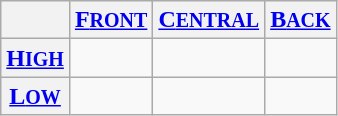<table class="wikitable" style="text-align:center;">
<tr>
<th></th>
<th><a href='#'>F<small>RONT</small></a></th>
<th><a href='#'>C<small>ENTRAL</small></a></th>
<th><a href='#'>B<small>ACK</small></a></th>
</tr>
<tr>
<th><a href='#'>H<small>IGH</small></a></th>
<td></td>
<td></td>
<td></td>
</tr>
<tr>
<th><a href='#'>L<small>OW</small></a></th>
<td></td>
<td></td>
<td></td>
</tr>
</table>
